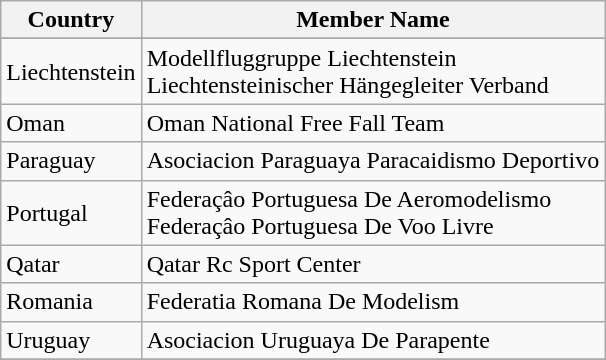<table class="wikitable">
<tr>
<th>Country</th>
<th>Member Name</th>
</tr>
<tr>
</tr>
<tr>
<td>Liechtenstein</td>
<td>Modellfluggruppe Liechtenstein<br>Liechtensteinischer Hängegleiter Verband</td>
</tr>
<tr>
<td>Oman</td>
<td>Oman National Free Fall Team</td>
</tr>
<tr>
<td>Paraguay</td>
<td>Asociacion Paraguaya Paracaidismo Deportivo</td>
</tr>
<tr>
<td>Portugal</td>
<td>Federaçâo Portuguesa De Aeromodelismo<br>Federaçâo Portuguesa De Voo Livre</td>
</tr>
<tr>
<td>Qatar</td>
<td>Qatar Rc Sport Center</td>
</tr>
<tr>
<td>Romania</td>
<td>Federatia Romana De Modelism</td>
</tr>
<tr>
<td>Uruguay</td>
<td>Asociacion Uruguaya De Parapente</td>
</tr>
<tr>
</tr>
</table>
